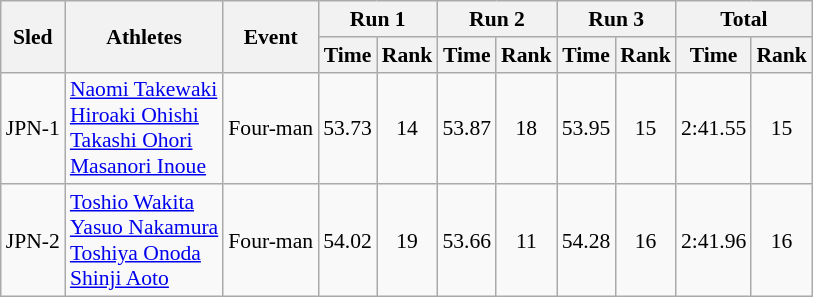<table class="wikitable"  border="1" style="font-size:90%">
<tr>
<th rowspan="2">Sled</th>
<th rowspan="2">Athletes</th>
<th rowspan="2">Event</th>
<th colspan="2">Run 1</th>
<th colspan="2">Run 2</th>
<th colspan="2">Run 3</th>
<th colspan="2">Total</th>
</tr>
<tr>
<th>Time</th>
<th>Rank</th>
<th>Time</th>
<th>Rank</th>
<th>Time</th>
<th>Rank</th>
<th>Time</th>
<th>Rank</th>
</tr>
<tr>
<td align="center">JPN-1</td>
<td><a href='#'>Naomi Takewaki</a><br><a href='#'>Hiroaki Ohishi</a><br><a href='#'>Takashi Ohori</a><br><a href='#'>Masanori Inoue</a></td>
<td>Four-man</td>
<td align="center">53.73</td>
<td align="center">14</td>
<td align="center">53.87</td>
<td align="center">18</td>
<td align="center">53.95</td>
<td align="center">15</td>
<td align="center">2:41.55</td>
<td align="center">15</td>
</tr>
<tr>
<td align="center">JPN-2</td>
<td><a href='#'>Toshio Wakita</a><br><a href='#'>Yasuo Nakamura</a><br><a href='#'>Toshiya Onoda</a><br><a href='#'>Shinji Aoto</a></td>
<td>Four-man</td>
<td align="center">54.02</td>
<td align="center">19</td>
<td align="center">53.66</td>
<td align="center">11</td>
<td align="center">54.28</td>
<td align="center">16</td>
<td align="center">2:41.96</td>
<td align="center">16</td>
</tr>
</table>
